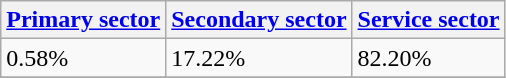<table class="wikitable" border="1">
<tr>
<th><a href='#'>Primary sector</a></th>
<th><a href='#'>Secondary sector</a></th>
<th><a href='#'>Service sector</a></th>
</tr>
<tr>
<td>0.58%</td>
<td>17.22%</td>
<td>82.20%</td>
</tr>
<tr>
</tr>
</table>
